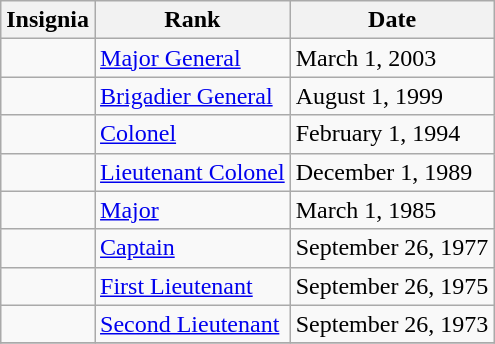<table class="wikitable">
<tr>
<th>Insignia</th>
<th>Rank</th>
<th>Date</th>
</tr>
<tr>
<td></td>
<td><a href='#'>Major General</a></td>
<td>March 1, 2003</td>
</tr>
<tr>
<td></td>
<td><a href='#'>Brigadier General</a></td>
<td>August 1, 1999</td>
</tr>
<tr>
<td></td>
<td><a href='#'>Colonel</a></td>
<td>February 1, 1994</td>
</tr>
<tr>
<td></td>
<td><a href='#'>Lieutenant Colonel</a></td>
<td>December 1, 1989</td>
</tr>
<tr>
<td></td>
<td><a href='#'>Major</a></td>
<td>March 1, 1985</td>
</tr>
<tr>
<td></td>
<td><a href='#'>Captain</a></td>
<td>September 26, 1977</td>
</tr>
<tr>
<td></td>
<td><a href='#'>First Lieutenant</a></td>
<td>September 26, 1975</td>
</tr>
<tr>
<td></td>
<td><a href='#'>Second Lieutenant</a></td>
<td>September 26, 1973</td>
</tr>
<tr>
</tr>
</table>
